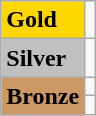<table class="wikitable">
<tr>
<td bgcolor="gold"><strong>Gold</strong></td>
<td></td>
</tr>
<tr>
<td bgcolor="silver"><strong>Silver</strong></td>
<td></td>
</tr>
<tr>
<td rowspan="2" bgcolor="#cc9966"><strong>Bronze</strong></td>
<td></td>
</tr>
<tr>
<td></td>
</tr>
</table>
